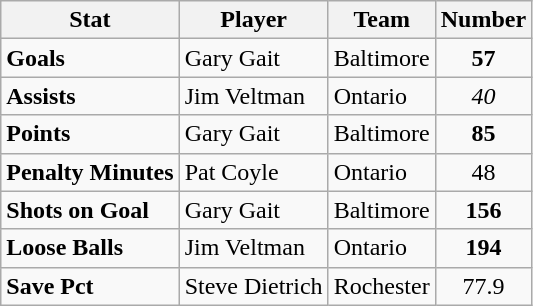<table class="wikitable">
<tr>
<th>Stat</th>
<th>Player</th>
<th>Team</th>
<th>Number</th>
</tr>
<tr>
<td><strong>Goals</strong></td>
<td>Gary Gait</td>
<td>Baltimore</td>
<td align="center"><strong>57</strong></td>
</tr>
<tr>
<td><strong>Assists</strong></td>
<td>Jim Veltman</td>
<td>Ontario</td>
<td align="center"><em>40</em></td>
</tr>
<tr>
<td><strong>Points</strong></td>
<td>Gary Gait</td>
<td>Baltimore</td>
<td align="center"><strong>85</strong></td>
</tr>
<tr>
<td><strong>Penalty Minutes</strong></td>
<td>Pat Coyle</td>
<td>Ontario</td>
<td align="center">48</td>
</tr>
<tr>
<td><strong>Shots on Goal</strong></td>
<td>Gary Gait</td>
<td>Baltimore</td>
<td align="center"><strong>156</strong></td>
</tr>
<tr>
<td><strong>Loose Balls</strong></td>
<td>Jim Veltman</td>
<td>Ontario</td>
<td align="center"><strong>194</strong></td>
</tr>
<tr>
<td><strong>Save Pct</strong></td>
<td>Steve Dietrich</td>
<td>Rochester</td>
<td align="center">77.9</td>
</tr>
</table>
